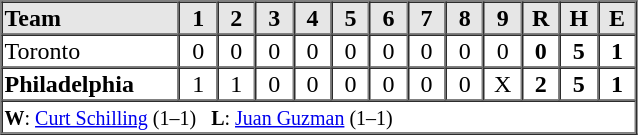<table border=1 cellspacing=0 width=425 style="margin-left:3em;">
<tr style="text-align:center; background-color:#e6e6e6;">
<th align=left width=28%>Team</th>
<th width=6%>1</th>
<th width=6%>2</th>
<th width=6%>3</th>
<th width=6%>4</th>
<th width=6%>5</th>
<th width=6%>6</th>
<th width=6%>7</th>
<th width=6%>8</th>
<th width=6%>9</th>
<th width=6%>R</th>
<th width=6%>H</th>
<th width=6%>E</th>
</tr>
<tr style="text-align:center;">
<td align=left>Toronto</td>
<td>0</td>
<td>0</td>
<td>0</td>
<td>0</td>
<td>0</td>
<td>0</td>
<td>0</td>
<td>0</td>
<td>0</td>
<td><strong>0</strong></td>
<td><strong>5</strong></td>
<td><strong>1</strong></td>
</tr>
<tr style="text-align:center;">
<td align=left><strong>Philadelphia</strong></td>
<td>1</td>
<td>1</td>
<td>0</td>
<td>0</td>
<td>0</td>
<td>0</td>
<td>0</td>
<td>0</td>
<td>X</td>
<td><strong>2</strong></td>
<td><strong>5</strong></td>
<td><strong>1</strong></td>
</tr>
<tr style="text-align:left;">
<td colspan=13><small><strong>W</strong>: <a href='#'>Curt Schilling</a> (1–1)   <strong>L</strong>: <a href='#'>Juan Guzman</a> (1–1)  </small></td>
</tr>
</table>
